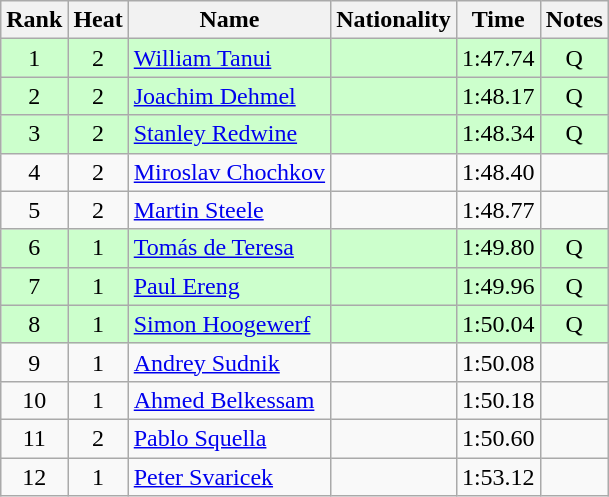<table class="wikitable sortable" style="text-align:center">
<tr>
<th>Rank</th>
<th>Heat</th>
<th>Name</th>
<th>Nationality</th>
<th>Time</th>
<th>Notes</th>
</tr>
<tr bgcolor=ccffcc>
<td>1</td>
<td>2</td>
<td align="left"><a href='#'>William Tanui</a></td>
<td align=left></td>
<td>1:47.74</td>
<td>Q</td>
</tr>
<tr bgcolor=ccffcc>
<td>2</td>
<td>2</td>
<td align="left"><a href='#'>Joachim Dehmel</a></td>
<td align=left></td>
<td>1:48.17</td>
<td>Q</td>
</tr>
<tr bgcolor=ccffcc>
<td>3</td>
<td>2</td>
<td align="left"><a href='#'>Stanley Redwine</a></td>
<td align=left></td>
<td>1:48.34</td>
<td>Q</td>
</tr>
<tr>
<td>4</td>
<td>2</td>
<td align="left"><a href='#'>Miroslav Chochkov</a></td>
<td align=left></td>
<td>1:48.40</td>
<td></td>
</tr>
<tr>
<td>5</td>
<td>2</td>
<td align="left"><a href='#'>Martin Steele</a></td>
<td align=left></td>
<td>1:48.77</td>
<td></td>
</tr>
<tr bgcolor=ccffcc>
<td>6</td>
<td>1</td>
<td align="left"><a href='#'>Tomás de Teresa</a></td>
<td align=left></td>
<td>1:49.80</td>
<td>Q</td>
</tr>
<tr bgcolor=ccffcc>
<td>7</td>
<td>1</td>
<td align="left"><a href='#'>Paul Ereng</a></td>
<td align=left></td>
<td>1:49.96</td>
<td>Q</td>
</tr>
<tr bgcolor=ccffcc>
<td>8</td>
<td>1</td>
<td align="left"><a href='#'>Simon Hoogewerf</a></td>
<td align=left></td>
<td>1:50.04</td>
<td>Q</td>
</tr>
<tr>
<td>9</td>
<td>1</td>
<td align="left"><a href='#'>Andrey Sudnik</a></td>
<td align=left></td>
<td>1:50.08</td>
<td></td>
</tr>
<tr>
<td>10</td>
<td>1</td>
<td align="left"><a href='#'>Ahmed Belkessam</a></td>
<td align=left></td>
<td>1:50.18</td>
<td></td>
</tr>
<tr>
<td>11</td>
<td>2</td>
<td align="left"><a href='#'>Pablo Squella</a></td>
<td align=left></td>
<td>1:50.60</td>
<td></td>
</tr>
<tr>
<td>12</td>
<td>1</td>
<td align="left"><a href='#'>Peter Svaricek</a></td>
<td align=left></td>
<td>1:53.12</td>
<td></td>
</tr>
</table>
